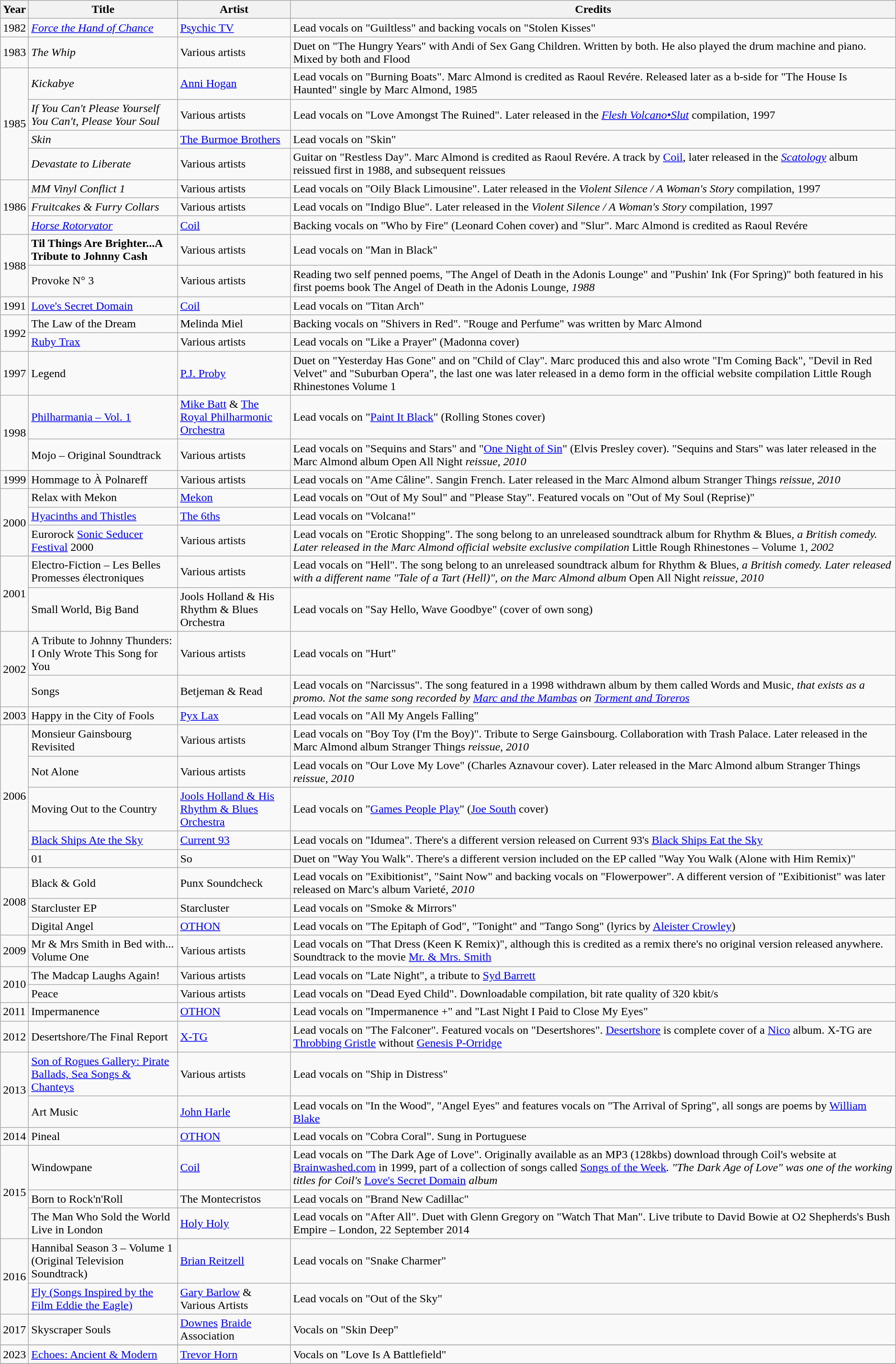<table class="wikitable">
<tr>
<th>Year</th>
<th !rowspan="2" style="width:200px;">Title</th>
<th !rowspan="2" style="width:150px;">Artist</th>
<th>Credits</th>
</tr>
<tr>
<td>1982</td>
<td><em><a href='#'>Force the Hand of Chance</a></em></td>
<td><a href='#'>Psychic TV</a></td>
<td>Lead vocals on "Guiltless" and backing vocals on "Stolen Kisses"</td>
</tr>
<tr>
<td>1983</td>
<td><em>The Whip</em></td>
<td>Various artists</td>
<td>Duet on "The Hungry Years" with Andi of Sex Gang Children. Written by both. He also played the drum machine and piano. Mixed by both and Flood</td>
</tr>
<tr>
<td rowspan="4">1985</td>
<td><em>Kickabye</em></td>
<td><a href='#'>Anni Hogan</a></td>
<td>Lead vocals on "Burning Boats". Marc Almond is credited as Raoul Revére. Released later as a b-side for "The House Is Haunted" single by Marc Almond, 1985</td>
</tr>
<tr>
<td><em>If You Can't Please Yourself You Can't, Please Your Soul</em></td>
<td>Various artists</td>
<td>Lead vocals on "Love Amongst The Ruined". Later released in the <em><a href='#'>Flesh Volcano•Slut</a></em> compilation, 1997</td>
</tr>
<tr>
<td><em>Skin</em></td>
<td><a href='#'>The Burmoe Brothers</a></td>
<td>Lead vocals on "Skin"</td>
</tr>
<tr>
<td><em>Devastate to Liberate</em></td>
<td>Various artists</td>
<td>Guitar on "Restless Day". Marc Almond is credited as Raoul Revére. A track by <a href='#'>Coil</a>, later released in the <em><a href='#'>Scatology</a></em> album reissued first in 1988, and subsequent reissues</td>
</tr>
<tr>
<td rowspan="3">1986</td>
<td><em>MM Vinyl Conflict 1</em></td>
<td>Various artists</td>
<td>Lead vocals on "Oily Black Limousine". Later released in the <em>Violent Silence / A Woman's Story</em> compilation, 1997</td>
</tr>
<tr>
<td><em>Fruitcakes & Furry Collars</em></td>
<td>Various artists</td>
<td>Lead vocals on "Indigo Blue". Later released in the <em>Violent Silence / A Woman's Story</em> compilation, 1997</td>
</tr>
<tr>
<td><em><a href='#'>Horse Rotorvator</a></em></td>
<td><a href='#'>Coil</a></td>
<td>Backing vocals on "Who by Fire" (Leonard Cohen cover) and "Slur". Marc Almond is credited as Raoul Revére</td>
</tr>
<tr>
<td rowspan="2">1988</td>
<td><strong>Til Things Are Brighter...A Tribute to Johnny Cash<em></td>
<td>Various artists</td>
<td>Lead vocals on "Man in Black"</td>
</tr>
<tr>
<td></em>Provoke N° 3<em></td>
<td>Various artists</td>
<td>Reading two self penned poems, "The Angel of Death in the Adonis Lounge" and "Pushin' Ink (For Spring)" both featured in his first poems book </em>The Angel of Death in the Adonis Lounge<em>, 1988</td>
</tr>
<tr>
<td>1991</td>
<td></em><a href='#'>Love's Secret Domain</a><em></td>
<td><a href='#'>Coil</a></td>
<td>Lead vocals on "Titan Arch"</td>
</tr>
<tr>
<td rowspan="2">1992</td>
<td></em>The Law of the Dream<em></td>
<td>Melinda Miel</td>
<td>Backing vocals on "Shivers in Red". "Rouge and Perfume" was written by Marc Almond</td>
</tr>
<tr>
<td></em><a href='#'>Ruby Trax</a><em></td>
<td>Various artists</td>
<td>Lead vocals on "Like a Prayer" (Madonna cover)</td>
</tr>
<tr>
<td>1997</td>
<td></em>Legend<em></td>
<td><a href='#'>P.J. Proby</a></td>
<td>Duet on "Yesterday Has Gone" and on "Child of Clay". Marc produced this and also wrote "I'm Coming Back", "Devil in Red Velvet" and "Suburban Opera", the last one was later released in a demo form in the official website compilation </em>Little Rough Rhinestones Volume 1<em></td>
</tr>
<tr>
<td rowspan="2">1998</td>
<td></em><a href='#'>Philharmania – Vol. 1</a><em></td>
<td><a href='#'>Mike Batt</a> & <a href='#'>The Royal Philharmonic Orchestra</a></td>
<td>Lead vocals on "<a href='#'>Paint It Black</a>" (Rolling Stones cover)</td>
</tr>
<tr>
<td></em>Mojo – Original Soundtrack<em></td>
<td>Various artists</td>
<td>Lead vocals on "Sequins and Stars" and "<a href='#'>One Night of Sin</a>" (Elvis Presley cover). "Sequins and Stars" was later released in the Marc Almond album </em>Open All Night<em> reissue, 2010</td>
</tr>
<tr>
<td>1999</td>
<td></em>Hommage to À Polnareff<em></td>
<td>Various artists</td>
<td>Lead vocals on "Ame Câline". Sangin French. Later released in the Marc Almond album </em>Stranger Things<em> reissue, 2010</td>
</tr>
<tr>
<td rowspan="3">2000</td>
<td></em>Relax with Mekon<em></td>
<td><a href='#'>Mekon</a></td>
<td>Lead vocals on "Out of My Soul" and "Please Stay". Featured vocals on "Out of My Soul (Reprise)"</td>
</tr>
<tr>
<td></em><a href='#'>Hyacinths and Thistles</a><em></td>
<td><a href='#'>The 6ths</a></td>
<td>Lead vocals on "Volcana!"</td>
</tr>
<tr>
<td></em>Eurorock <a href='#'>Sonic Seducer Festival</a> 2000<em></td>
<td>Various artists</td>
<td>Lead vocals on "Erotic Shopping". The song belong to an unreleased soundtrack album for </em>Rhythm & Blues<em>, a British comedy. Later released in the Marc Almond official website exclusive compilation </em>Little Rough Rhinestones – Volume 1<em>, 2002</td>
</tr>
<tr>
<td rowspan="2">2001</td>
<td></em>Electro-Fiction – Les Belles Promesses électroniques<em></td>
<td>Various artists</td>
<td>Lead vocals on "Hell". The song belong to an unreleased soundtrack album for </em>Rhythm & Blues<em>, a British comedy. Later released with a different name "Tale of a Tart (Hell)", on the Marc Almond album </em>Open All Night<em> reissue, 2010</td>
</tr>
<tr>
<td></em>Small World, Big Band<em></td>
<td>Jools Holland & His Rhythm & Blues Orchestra</td>
<td>Lead vocals on "Say Hello, Wave Goodbye" (cover of own song)</td>
</tr>
<tr>
<td rowspan="2">2002</td>
<td></em>A Tribute to Johnny Thunders: I Only Wrote This Song for You<em></td>
<td>Various artists</td>
<td>Lead vocals on "Hurt"</td>
</tr>
<tr>
<td></em>Songs<em></td>
<td>Betjeman & Read</td>
<td>Lead vocals on "Narcissus". The song featured in a 1998 withdrawn album by them called </em>Words and Music<em>, that exists as a promo. Not the same song recorded by <a href='#'>Marc and the Mambas</a> on <a href='#'>Torment and Toreros</a></td>
</tr>
<tr>
<td>2003</td>
<td></em>Happy in the City of Fools<em></td>
<td><a href='#'>Pyx Lax</a></td>
<td>Lead vocals on "All My Angels Falling"</td>
</tr>
<tr>
<td rowspan="5">2006</td>
<td></em>Monsieur Gainsbourg Revisited<em></td>
<td>Various artists</td>
<td>Lead vocals on "Boy Toy (I'm the Boy)". Tribute to Serge Gainsbourg. Collaboration with Trash Palace. Later released in the Marc Almond album </em>Stranger Things<em> reissue, 2010</td>
</tr>
<tr>
<td></em>Not Alone<em></td>
<td>Various artists</td>
<td>Lead vocals on "Our Love My Love" (Charles Aznavour cover). Later released in the Marc Almond album </em>Stranger Things<em> reissue, 2010</td>
</tr>
<tr>
<td></em>Moving Out to the Country<em></td>
<td><a href='#'>Jools Holland & His Rhythm & Blues Orchestra</a></td>
<td>Lead vocals on "<a href='#'>Games People Play</a>" (<a href='#'>Joe South</a> cover)</td>
</tr>
<tr>
<td></em><a href='#'>Black Ships Ate the Sky</a><em></td>
<td><a href='#'>Current 93</a></td>
<td>Lead vocals on "Idumea". There's a different version released on Current 93's </em><a href='#'>Black Ships Eat the Sky</a><em></td>
</tr>
<tr>
<td></em>01<em></td>
<td>So</td>
<td>Duet on "Way You Walk". There's a different version included on the EP called "Way You Walk (Alone with Him Remix)"</td>
</tr>
<tr>
<td rowspan="3">2008</td>
<td></em>Black & Gold<em></td>
<td>Punx Soundcheck</td>
<td>Lead vocals on "Exibitionist", "Saint Now" and backing vocals on "Flowerpower". A different version of "Exibitionist" was later released on Marc's album </em>Varieté<em>, 2010</td>
</tr>
<tr>
<td></em>Starcluster EP<em></td>
<td>Starcluster</td>
<td>Lead vocals on "Smoke & Mirrors"</td>
</tr>
<tr>
<td></em>Digital Angel<em></td>
<td><a href='#'>OTHON</a></td>
<td>Lead vocals on "The Epitaph of God", "Tonight" and "Tango Song" (lyrics by <a href='#'>Aleister Crowley</a>)</td>
</tr>
<tr>
<td>2009</td>
<td></em>Mr & Mrs Smith in Bed with... Volume One<em></td>
<td>Various artists</td>
<td>Lead vocals on "That Dress (Keen K Remix)", although this is credited as a remix there's no original version released anywhere. Soundtrack to the movie </em><a href='#'>Mr. & Mrs. Smith</a><em></td>
</tr>
<tr>
<td rowspan="2">2010</td>
<td></em>The Madcap Laughs Again!<em></td>
<td>Various artists</td>
<td>Lead vocals on "Late Night", a tribute to <a href='#'>Syd Barrett</a></td>
</tr>
<tr>
<td></em>Peace<em></td>
<td>Various artists</td>
<td>Lead vocals on "Dead Eyed Child". Downloadable compilation, bit rate quality of 320 kbit/s</td>
</tr>
<tr>
<td>2011</td>
<td></em>Impermanence<em></td>
<td><a href='#'>OTHON</a></td>
<td>Lead vocals on "Impermanence +" and "Last Night I Paid to Close My Eyes"</td>
</tr>
<tr>
<td>2012</td>
<td></em>Desertshore/The Final Report<em></td>
<td><a href='#'>X-TG</a></td>
<td>Lead vocals on "The Falconer". Featured vocals on "Desertshores". <a href='#'>Desertshore</a> is complete cover of a <a href='#'>Nico</a> album. X-TG are <a href='#'>Throbbing Gristle</a> without <a href='#'>Genesis P-Orridge</a></td>
</tr>
<tr>
<td rowspan="2">2013</td>
<td></em><a href='#'>Son of Rogues Gallery: Pirate Ballads, Sea Songs & Chanteys</a><em></td>
<td>Various artists</td>
<td>Lead vocals on "Ship in Distress"</td>
</tr>
<tr>
<td></em>Art Music<em></td>
<td><a href='#'>John Harle</a></td>
<td>Lead vocals on "In the Wood", "Angel Eyes" and features vocals on "The Arrival of Spring", all songs are poems by <a href='#'>William Blake</a></td>
</tr>
<tr>
<td>2014</td>
<td></em>Pineal<em></td>
<td><a href='#'>OTHON</a></td>
<td>Lead vocals on "Cobra Coral". Sung in Portuguese</td>
</tr>
<tr>
<td rowspan="3">2015</td>
<td></em>Windowpane<em></td>
<td><a href='#'>Coil</a></td>
<td>Lead vocals on "The Dark Age of Love". Originally available as an MP3 (128kbs) download through Coil's website at <a href='#'>Brainwashed.com</a> in 1999, part of a collection of songs called </em><a href='#'>Songs of the Week</a><em>. "The Dark Age of Love" was one of the working titles for Coil's </em><a href='#'>Love's Secret Domain</a><em> album</td>
</tr>
<tr>
<td></em>Born to Rock'n'Roll<em></td>
<td>The Montecristos</td>
<td>Lead vocals on "Brand New Cadillac"</td>
</tr>
<tr>
<td></em>The Man Who Sold the World Live in London<em></td>
<td><a href='#'>Holy Holy</a></td>
<td>Lead vocals on "After All". Duet with Glenn Gregory on "Watch That Man". Live tribute to David Bowie at O2 Shepherds's Bush Empire – London, 22 September 2014</td>
</tr>
<tr>
<td rowspan="2">2016</td>
<td></em>Hannibal Season 3 – Volume 1 (Original Television Soundtrack)<em></td>
<td><a href='#'>Brian Reitzell</a></td>
<td>Lead vocals on "Snake Charmer"</td>
</tr>
<tr>
<td></em><a href='#'>Fly (Songs Inspired by the Film Eddie the Eagle)</a><em></td>
<td><a href='#'>Gary Barlow</a> & Various Artists</td>
<td>Lead vocals on "Out of the Sky"</td>
</tr>
<tr>
<td>2017</td>
<td></em>Skyscraper Souls<em></td>
<td><a href='#'>Downes</a> <a href='#'>Braide</a> Association</td>
<td>Vocals on "Skin Deep"</td>
</tr>
<tr>
</tr>
<tr>
<td>2023</td>
<td></em><a href='#'>Echoes: Ancient & Modern</a><em></td>
<td><a href='#'>Trevor Horn</a></td>
<td>Vocals on "Love Is A Battlefield"</td>
</tr>
<tr>
</tr>
</table>
